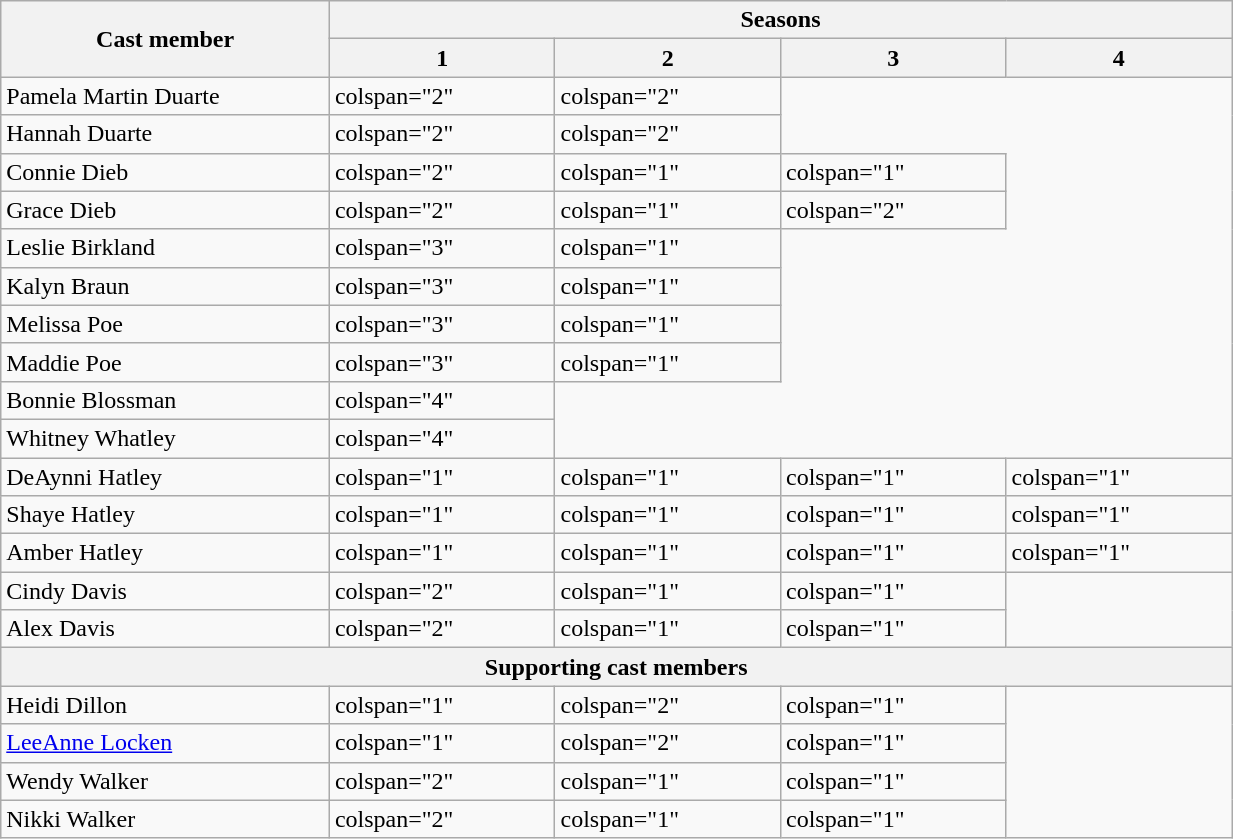<table class="wikitable plainrowheaders" style="width:65%;">
<tr>
<th rowspan="2" style="width:15%;"><strong>Cast member</strong></th>
<th colspan="4">Seasons</th>
</tr>
<tr>
<th style="width:10%;">1</th>
<th style="width:10%;">2</th>
<th style="width:10%;">3</th>
<th style="width:10%;">4</th>
</tr>
<tr>
<td>Pamela Martin Duarte</td>
<td>colspan="2" </td>
<td>colspan="2" </td>
</tr>
<tr>
<td>Hannah Duarte</td>
<td>colspan="2" </td>
<td>colspan="2" </td>
</tr>
<tr>
<td>Connie Dieb</td>
<td>colspan="2" </td>
<td>colspan="1" </td>
<td>colspan="1" </td>
</tr>
<tr>
<td>Grace Dieb</td>
<td>colspan="2" </td>
<td>colspan="1" </td>
<td>colspan="2" </td>
</tr>
<tr>
<td>Leslie Birkland</td>
<td>colspan="3" </td>
<td>colspan="1" </td>
</tr>
<tr>
<td>Kalyn Braun</td>
<td>colspan="3" </td>
<td>colspan="1" </td>
</tr>
<tr>
<td>Melissa Poe</td>
<td>colspan="3" </td>
<td>colspan="1" </td>
</tr>
<tr>
<td>Maddie Poe</td>
<td>colspan="3" </td>
<td>colspan="1" </td>
</tr>
<tr>
<td>Bonnie Blossman</td>
<td>colspan="4" </td>
</tr>
<tr>
<td>Whitney Whatley</td>
<td>colspan="4" </td>
</tr>
<tr>
<td>DeAynni Hatley</td>
<td>colspan="1" </td>
<td>colspan="1" </td>
<td>colspan="1" </td>
<td>colspan="1" </td>
</tr>
<tr>
<td>Shaye Hatley</td>
<td>colspan="1" </td>
<td>colspan="1" </td>
<td>colspan="1" </td>
<td>colspan="1" </td>
</tr>
<tr>
<td>Amber Hatley</td>
<td>colspan="1" </td>
<td>colspan="1" </td>
<td>colspan="1" </td>
<td>colspan="1" </td>
</tr>
<tr>
<td>Cindy Davis</td>
<td>colspan="2" </td>
<td>colspan="1" </td>
<td>colspan="1" </td>
</tr>
<tr>
<td>Alex Davis</td>
<td>colspan="2" </td>
<td>colspan="1" </td>
<td>colspan="1" </td>
</tr>
<tr>
<th colspan="5">Supporting cast members</th>
</tr>
<tr>
<td>Heidi Dillon</td>
<td>colspan="1" </td>
<td>colspan="2" </td>
<td>colspan="1" </td>
</tr>
<tr>
<td><a href='#'>LeeAnne Locken</a></td>
<td>colspan="1" </td>
<td>colspan="2" </td>
<td>colspan="1" </td>
</tr>
<tr>
<td>Wendy Walker</td>
<td>colspan="2" </td>
<td>colspan="1" </td>
<td>colspan="1" </td>
</tr>
<tr>
<td>Nikki Walker</td>
<td>colspan="2" </td>
<td>colspan="1" </td>
<td>colspan="1" </td>
</tr>
</table>
